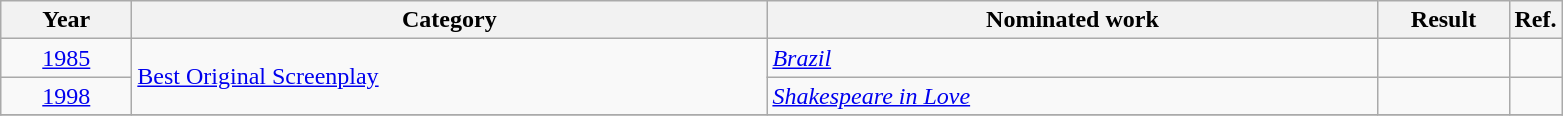<table class=wikitable>
<tr>
<th scope="col" style="width:5em;">Year</th>
<th scope="col" style="width:26em;">Category</th>
<th scope="col" style="width:25em;">Nominated work</th>
<th scope="col" style="width:5em;">Result</th>
<th>Ref.</th>
</tr>
<tr>
<td style="text-align:center;"><a href='#'>1985</a></td>
<td rowspan=2><a href='#'>Best Original Screenplay</a></td>
<td><em><a href='#'>Brazil</a></em></td>
<td></td>
<td></td>
</tr>
<tr>
<td style="text-align:center;"><a href='#'>1998</a></td>
<td><em><a href='#'>Shakespeare in Love</a></em></td>
<td></td>
<td></td>
</tr>
<tr>
</tr>
</table>
